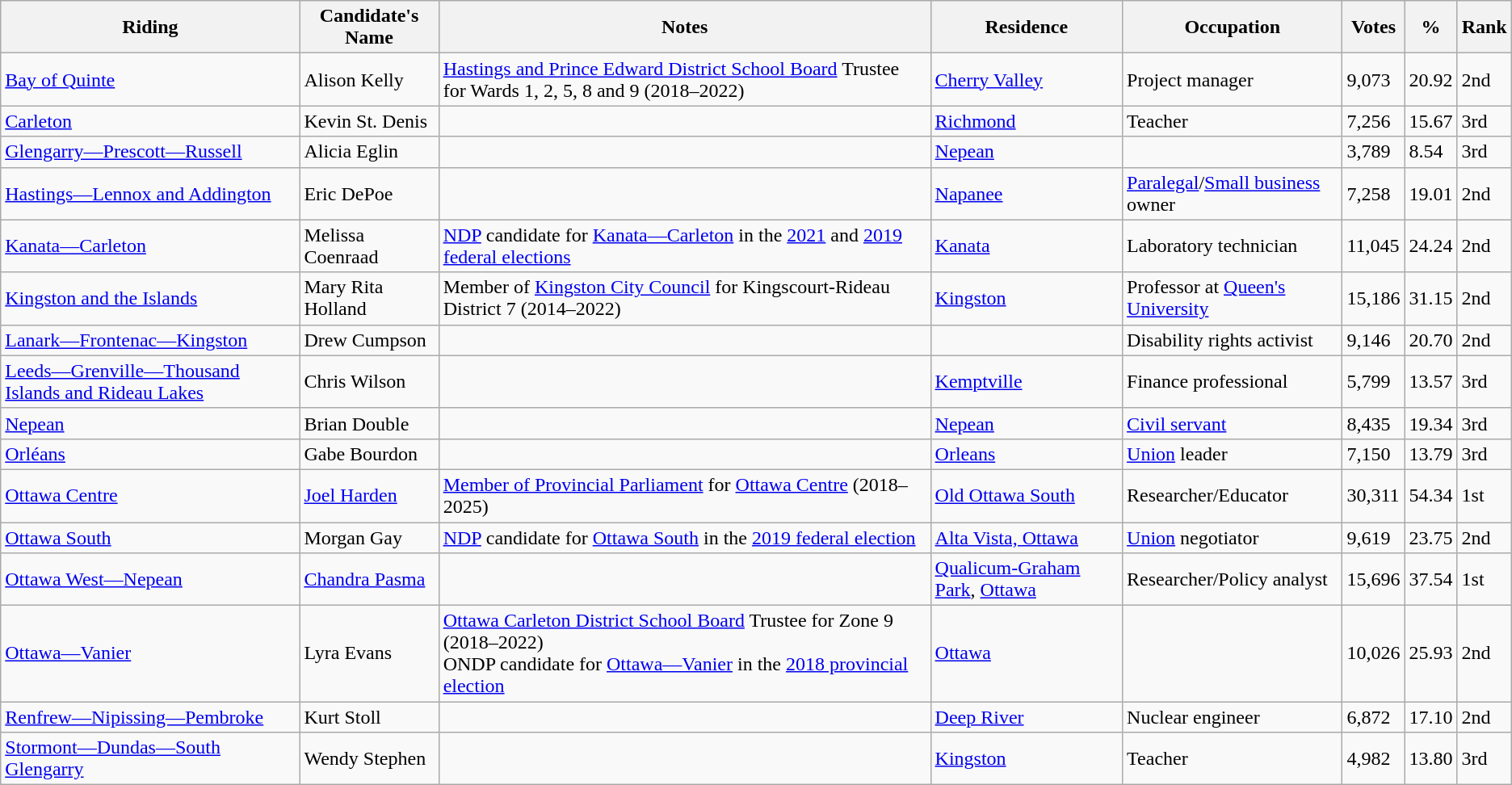<table class="wikitable sortable">
<tr>
<th>Riding<br></th>
<th>Candidate's Name</th>
<th>Notes</th>
<th>Residence</th>
<th>Occupation</th>
<th>Votes</th>
<th>%</th>
<th>Rank</th>
</tr>
<tr>
<td><a href='#'>Bay of Quinte</a></td>
<td>Alison Kelly</td>
<td><a href='#'>Hastings and Prince Edward District School Board</a> Trustee for Wards 1, 2, 5, 8 and 9 (2018–2022)</td>
<td><a href='#'>Cherry Valley</a></td>
<td>Project manager</td>
<td>9,073</td>
<td>20.92</td>
<td>2nd</td>
</tr>
<tr>
<td><a href='#'>Carleton</a></td>
<td>Kevin St. Denis</td>
<td></td>
<td><a href='#'>Richmond</a></td>
<td>Teacher</td>
<td>7,256</td>
<td>15.67</td>
<td>3rd</td>
</tr>
<tr>
<td><a href='#'>Glengarry—Prescott—Russell</a></td>
<td>Alicia Eglin</td>
<td></td>
<td><a href='#'>Nepean</a></td>
<td></td>
<td>3,789</td>
<td>8.54</td>
<td>3rd</td>
</tr>
<tr>
<td><a href='#'>Hastings—Lennox and Addington</a></td>
<td>Eric DePoe</td>
<td></td>
<td><a href='#'>Napanee</a></td>
<td><a href='#'>Paralegal</a>/<a href='#'>Small business</a> owner</td>
<td>7,258</td>
<td>19.01</td>
<td>2nd</td>
</tr>
<tr>
<td><a href='#'>Kanata—Carleton</a></td>
<td>Melissa Coenraad</td>
<td><a href='#'>NDP</a> candidate for <a href='#'>Kanata—Carleton</a> in the <a href='#'>2021</a> and <a href='#'>2019 federal elections</a></td>
<td><a href='#'>Kanata</a></td>
<td>Laboratory technician</td>
<td>11,045</td>
<td>24.24</td>
<td>2nd</td>
</tr>
<tr>
<td><a href='#'>Kingston and the Islands</a></td>
<td>Mary Rita Holland</td>
<td>Member of <a href='#'>Kingston City Council</a> for Kingscourt-Rideau District 7 (2014–2022)</td>
<td><a href='#'>Kingston</a></td>
<td>Professor at <a href='#'>Queen's University</a></td>
<td>15,186</td>
<td>31.15</td>
<td>2nd</td>
</tr>
<tr>
<td><a href='#'>Lanark—Frontenac—Kingston</a></td>
<td>Drew Cumpson</td>
<td></td>
<td></td>
<td>Disability rights activist</td>
<td>9,146</td>
<td>20.70</td>
<td>2nd</td>
</tr>
<tr>
<td><a href='#'>Leeds—Grenville—Thousand Islands and Rideau Lakes</a></td>
<td>Chris Wilson</td>
<td></td>
<td><a href='#'>Kemptville</a></td>
<td>Finance professional</td>
<td>5,799</td>
<td>13.57</td>
<td>3rd</td>
</tr>
<tr>
<td><a href='#'>Nepean</a></td>
<td>Brian Double</td>
<td></td>
<td><a href='#'>Nepean</a></td>
<td><a href='#'>Civil servant</a></td>
<td>8,435</td>
<td>19.34</td>
<td>3rd</td>
</tr>
<tr>
<td><a href='#'>Orléans</a></td>
<td>Gabe Bourdon</td>
<td></td>
<td><a href='#'>Orleans</a></td>
<td><a href='#'>Union</a> leader</td>
<td>7,150</td>
<td>13.79</td>
<td>3rd</td>
</tr>
<tr>
<td><a href='#'>Ottawa Centre</a></td>
<td><a href='#'>Joel Harden</a></td>
<td><a href='#'>Member of Provincial Parliament</a> for <a href='#'>Ottawa Centre</a> (2018–2025)</td>
<td><a href='#'>Old Ottawa South</a></td>
<td>Researcher/Educator</td>
<td>30,311</td>
<td>54.34</td>
<td>1st</td>
</tr>
<tr>
<td><a href='#'>Ottawa South</a></td>
<td>Morgan Gay</td>
<td><a href='#'>NDP</a> candidate for <a href='#'>Ottawa South</a> in the <a href='#'>2019 federal election</a></td>
<td><a href='#'>Alta Vista, Ottawa</a></td>
<td><a href='#'>Union</a> negotiator</td>
<td>9,619</td>
<td>23.75</td>
<td>2nd</td>
</tr>
<tr>
<td><a href='#'>Ottawa West—Nepean</a></td>
<td><a href='#'>Chandra Pasma</a></td>
<td></td>
<td><a href='#'>Qualicum-Graham Park</a>, <a href='#'>Ottawa</a></td>
<td>Researcher/Policy analyst</td>
<td>15,696</td>
<td>37.54</td>
<td>1st</td>
</tr>
<tr>
<td><a href='#'>Ottawa—Vanier</a></td>
<td>Lyra Evans</td>
<td><a href='#'>Ottawa Carleton District School Board</a> Trustee for Zone 9 (2018–2022) <br> ONDP candidate for <a href='#'>Ottawa—Vanier</a> in the <a href='#'>2018 provincial election</a></td>
<td><a href='#'>Ottawa</a></td>
<td></td>
<td>10,026</td>
<td>25.93</td>
<td>2nd</td>
</tr>
<tr>
<td><a href='#'>Renfrew—Nipissing—Pembroke</a></td>
<td>Kurt Stoll</td>
<td></td>
<td><a href='#'>Deep River</a></td>
<td>Nuclear engineer</td>
<td>6,872</td>
<td>17.10</td>
<td>2nd</td>
</tr>
<tr>
<td><a href='#'>Stormont—Dundas—South Glengarry</a></td>
<td>Wendy Stephen</td>
<td></td>
<td><a href='#'>Kingston</a></td>
<td>Teacher</td>
<td>4,982</td>
<td>13.80</td>
<td>3rd</td>
</tr>
</table>
